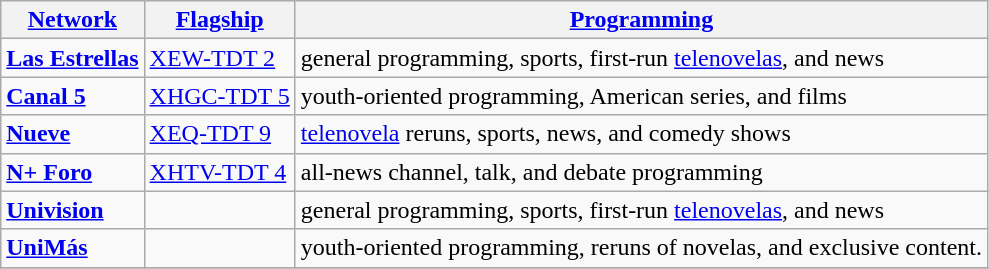<table class="sortable wikitable" class="wikitable">
<tr>
<th><a href='#'>Network</a></th>
<th><a href='#'>Flagship</a></th>
<th><a href='#'>Programming</a></th>
</tr>
<tr>
<td><strong><a href='#'>Las Estrellas</a></strong></td>
<td><a href='#'>XEW-TDT 2</a></td>
<td>general programming, sports, first-run <a href='#'>telenovelas</a>, and news</td>
</tr>
<tr>
<td><strong><a href='#'>Canal 5</a></strong></td>
<td><a href='#'>XHGC-TDT 5</a></td>
<td>youth-oriented programming, American series, and films</td>
</tr>
<tr>
<td><strong><a href='#'>Nueve</a></strong></td>
<td><a href='#'>XEQ-TDT 9</a></td>
<td><a href='#'>telenovela</a> reruns, sports, news, and comedy shows</td>
</tr>
<tr>
<td><strong><a href='#'>N+ Foro</a></strong></td>
<td><a href='#'>XHTV-TDT 4</a></td>
<td>all-news channel, talk, and debate programming</td>
</tr>
<tr>
<td><strong><a href='#'>Univision</a></strong></td>
<td></td>
<td>general programming, sports, first-run <a href='#'>telenovelas</a>, and news</td>
</tr>
<tr>
<td><strong><a href='#'>UniMás</a></strong></td>
<td></td>
<td>youth-oriented programming, reruns of novelas, and exclusive content.</td>
</tr>
<tr>
</tr>
</table>
